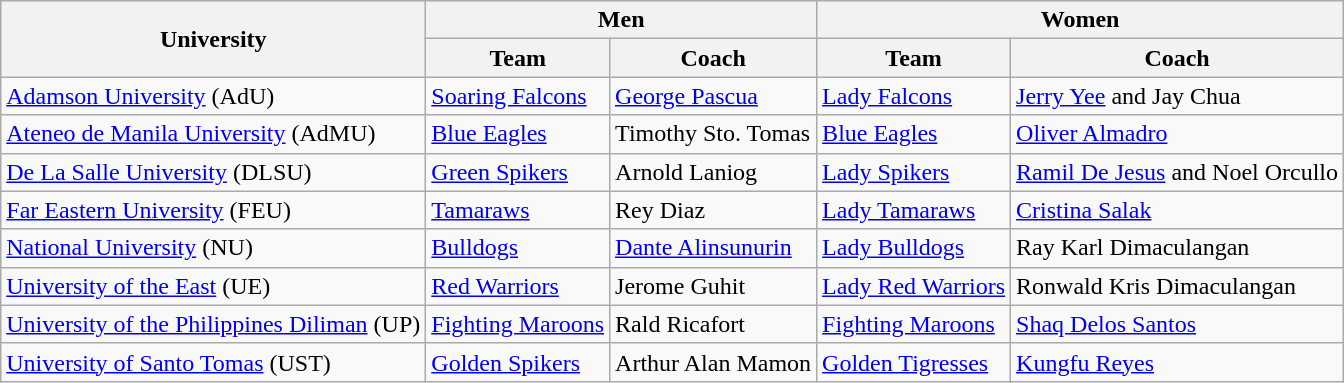<table class="wikitable">
<tr>
<th rowspan="2">University</th>
<th colspan="2">Men</th>
<th colspan="2">Women</th>
</tr>
<tr>
<th>Team</th>
<th>Coach</th>
<th>Team</th>
<th>Coach</th>
</tr>
<tr>
<td><a href='#'>Adamson University</a> (AdU)</td>
<td><a href='#'>Soaring Falcons</a></td>
<td><a href='#'>George Pascua</a></td>
<td><a href='#'>Lady Falcons</a></td>
<td><a href='#'>Jerry Yee</a> and Jay Chua</td>
</tr>
<tr>
<td><a href='#'>Ateneo de Manila University</a> (AdMU)</td>
<td><a href='#'>Blue Eagles</a></td>
<td>Timothy Sto. Tomas</td>
<td><a href='#'>Blue Eagles</a></td>
<td><a href='#'>Oliver Almadro</a></td>
</tr>
<tr>
<td><a href='#'>De La Salle University</a> (DLSU)</td>
<td><a href='#'>Green Spikers</a></td>
<td>Arnold Laniog</td>
<td><a href='#'>Lady Spikers</a></td>
<td><a href='#'>Ramil De Jesus</a> and Noel Orcullo</td>
</tr>
<tr>
<td><a href='#'>Far Eastern University</a> (FEU)</td>
<td><a href='#'>Tamaraws</a></td>
<td>Rey Diaz</td>
<td><a href='#'>Lady Tamaraws</a></td>
<td><a href='#'>Cristina Salak</a></td>
</tr>
<tr>
<td><a href='#'>National University</a> (NU)</td>
<td><a href='#'>Bulldogs</a></td>
<td><a href='#'>Dante Alinsunurin</a></td>
<td><a href='#'>Lady Bulldogs</a></td>
<td>Ray Karl Dimaculangan</td>
</tr>
<tr>
<td><a href='#'>University of the East</a> (UE)</td>
<td><a href='#'>Red Warriors</a></td>
<td>Jerome Guhit</td>
<td><a href='#'>Lady Red Warriors</a></td>
<td>Ronwald Kris Dimaculangan</td>
</tr>
<tr>
<td><a href='#'>University of the Philippines Diliman</a> (UP)</td>
<td><a href='#'>Fighting Maroons</a></td>
<td>Rald Ricafort</td>
<td><a href='#'>Fighting Maroons</a></td>
<td><a href='#'>Shaq Delos Santos</a></td>
</tr>
<tr>
<td><a href='#'>University of Santo Tomas</a> (UST)</td>
<td><a href='#'>Golden Spikers</a></td>
<td>Arthur Alan Mamon</td>
<td><a href='#'>Golden Tigresses</a></td>
<td><a href='#'>Kungfu Reyes</a></td>
</tr>
</table>
